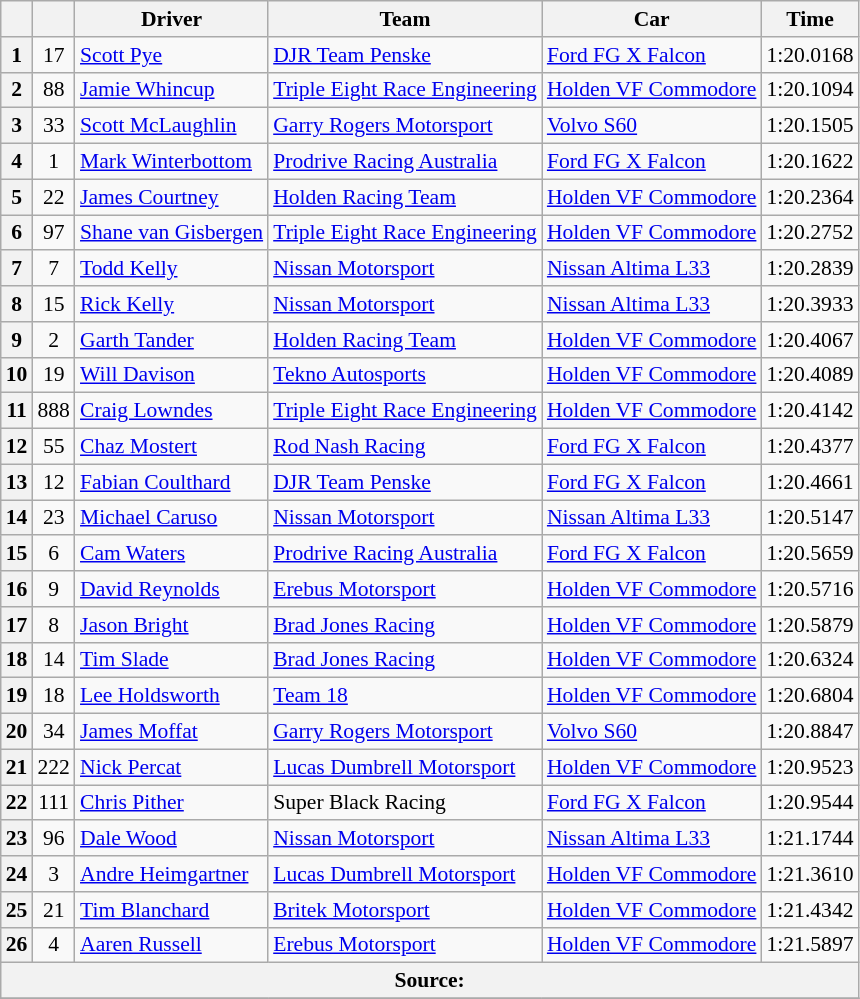<table class="wikitable" style="font-size: 90%">
<tr>
<th></th>
<th></th>
<th>Driver</th>
<th>Team</th>
<th>Car</th>
<th>Time</th>
</tr>
<tr>
<th>1</th>
<td align="center">17</td>
<td> <a href='#'>Scott Pye</a></td>
<td><a href='#'>DJR Team Penske</a></td>
<td><a href='#'>Ford FG X Falcon</a></td>
<td>1:20.0168</td>
</tr>
<tr>
<th>2</th>
<td align="center">88</td>
<td> <a href='#'>Jamie Whincup</a></td>
<td><a href='#'>Triple Eight Race Engineering</a></td>
<td><a href='#'>Holden VF Commodore</a></td>
<td>1:20.1094</td>
</tr>
<tr>
<th>3</th>
<td align="center">33</td>
<td> <a href='#'>Scott McLaughlin</a></td>
<td><a href='#'>Garry Rogers Motorsport</a></td>
<td><a href='#'>Volvo S60</a></td>
<td>1:20.1505</td>
</tr>
<tr>
<th>4</th>
<td align="center">1</td>
<td> <a href='#'>Mark Winterbottom</a></td>
<td><a href='#'>Prodrive Racing Australia</a></td>
<td><a href='#'>Ford FG X Falcon</a></td>
<td>1:20.1622</td>
</tr>
<tr>
<th>5</th>
<td align="center">22</td>
<td> <a href='#'>James Courtney</a></td>
<td><a href='#'>Holden Racing Team</a></td>
<td><a href='#'>Holden VF Commodore</a></td>
<td>1:20.2364</td>
</tr>
<tr>
<th>6</th>
<td align="center">97</td>
<td> <a href='#'>Shane van Gisbergen</a></td>
<td><a href='#'>Triple Eight Race Engineering</a></td>
<td><a href='#'>Holden VF Commodore</a></td>
<td>1:20.2752</td>
</tr>
<tr>
<th>7</th>
<td align="center">7</td>
<td> <a href='#'>Todd Kelly</a></td>
<td><a href='#'>Nissan Motorsport</a></td>
<td><a href='#'>Nissan Altima L33</a></td>
<td>1:20.2839</td>
</tr>
<tr>
<th>8</th>
<td align="center">15</td>
<td> <a href='#'>Rick Kelly</a></td>
<td><a href='#'>Nissan Motorsport</a></td>
<td><a href='#'>Nissan Altima L33</a></td>
<td>1:20.3933</td>
</tr>
<tr>
<th>9</th>
<td align="center">2</td>
<td> <a href='#'>Garth Tander</a></td>
<td><a href='#'>Holden Racing Team</a></td>
<td><a href='#'>Holden VF Commodore</a></td>
<td>1:20.4067</td>
</tr>
<tr>
<th>10</th>
<td align="center">19</td>
<td> <a href='#'>Will Davison</a></td>
<td><a href='#'>Tekno Autosports</a></td>
<td><a href='#'>Holden VF Commodore</a></td>
<td>1:20.4089</td>
</tr>
<tr>
<th>11</th>
<td align="center">888</td>
<td> <a href='#'>Craig Lowndes</a></td>
<td><a href='#'>Triple Eight Race Engineering</a></td>
<td><a href='#'>Holden VF Commodore</a></td>
<td>1:20.4142</td>
</tr>
<tr>
<th>12</th>
<td align="center">55</td>
<td> <a href='#'>Chaz Mostert</a></td>
<td><a href='#'>Rod Nash Racing</a></td>
<td><a href='#'>Ford FG X Falcon</a></td>
<td>1:20.4377</td>
</tr>
<tr>
<th>13</th>
<td align="center">12</td>
<td> <a href='#'>Fabian Coulthard</a></td>
<td><a href='#'>DJR Team Penske</a></td>
<td><a href='#'>Ford FG X Falcon</a></td>
<td>1:20.4661</td>
</tr>
<tr>
<th>14</th>
<td align="center">23</td>
<td> <a href='#'>Michael Caruso</a></td>
<td><a href='#'>Nissan Motorsport</a></td>
<td><a href='#'>Nissan Altima L33</a></td>
<td>1:20.5147</td>
</tr>
<tr>
<th>15</th>
<td align="center">6</td>
<td> <a href='#'>Cam Waters</a></td>
<td><a href='#'>Prodrive Racing Australia</a></td>
<td><a href='#'>Ford FG X Falcon</a></td>
<td>1:20.5659</td>
</tr>
<tr>
<th>16</th>
<td align="center">9</td>
<td> <a href='#'>David Reynolds</a></td>
<td><a href='#'>Erebus Motorsport</a></td>
<td><a href='#'>Holden VF Commodore</a></td>
<td>1:20.5716</td>
</tr>
<tr>
<th>17</th>
<td align="center">8</td>
<td> <a href='#'>Jason Bright</a></td>
<td><a href='#'>Brad Jones Racing</a></td>
<td><a href='#'>Holden VF Commodore</a></td>
<td>1:20.5879</td>
</tr>
<tr>
<th>18</th>
<td align="center">14</td>
<td> <a href='#'>Tim Slade</a></td>
<td><a href='#'>Brad Jones Racing</a></td>
<td><a href='#'>Holden VF Commodore</a></td>
<td>1:20.6324</td>
</tr>
<tr>
<th>19</th>
<td align="center">18</td>
<td> <a href='#'>Lee Holdsworth</a></td>
<td><a href='#'>Team 18</a></td>
<td><a href='#'>Holden VF Commodore</a></td>
<td>1:20.6804</td>
</tr>
<tr>
<th>20</th>
<td align="center">34</td>
<td> <a href='#'>James Moffat</a></td>
<td><a href='#'>Garry Rogers Motorsport</a></td>
<td><a href='#'>Volvo S60</a></td>
<td>1:20.8847</td>
</tr>
<tr>
<th>21</th>
<td align="center">222</td>
<td> <a href='#'>Nick Percat</a></td>
<td><a href='#'>Lucas Dumbrell Motorsport</a></td>
<td><a href='#'>Holden VF Commodore</a></td>
<td>1:20.9523</td>
</tr>
<tr>
<th>22</th>
<td align="center">111</td>
<td> <a href='#'>Chris Pither</a></td>
<td>Super Black Racing</td>
<td><a href='#'>Ford FG X Falcon</a></td>
<td>1:20.9544</td>
</tr>
<tr>
<th>23</th>
<td align="center">96</td>
<td> <a href='#'>Dale Wood</a></td>
<td><a href='#'>Nissan Motorsport</a></td>
<td><a href='#'>Nissan Altima L33</a></td>
<td>1:21.1744</td>
</tr>
<tr>
<th>24</th>
<td align="center">3</td>
<td> <a href='#'>Andre Heimgartner</a></td>
<td><a href='#'>Lucas Dumbrell Motorsport</a></td>
<td><a href='#'>Holden VF Commodore</a></td>
<td>1:21.3610</td>
</tr>
<tr>
<th>25</th>
<td align="center">21</td>
<td> <a href='#'>Tim Blanchard</a></td>
<td><a href='#'>Britek Motorsport</a></td>
<td><a href='#'>Holden VF Commodore</a></td>
<td>1:21.4342</td>
</tr>
<tr>
<th>26</th>
<td align="center">4</td>
<td> <a href='#'>Aaren Russell</a></td>
<td><a href='#'>Erebus Motorsport</a></td>
<td><a href='#'>Holden VF Commodore</a></td>
<td>1:21.5897</td>
</tr>
<tr>
<th colspan="6">Source:</th>
</tr>
<tr>
</tr>
</table>
